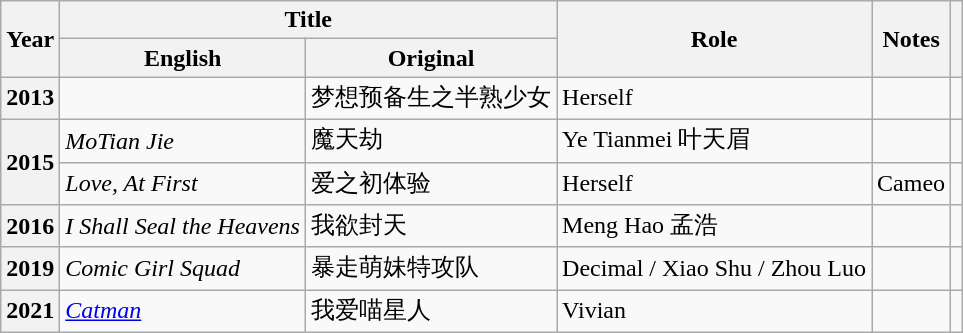<table class="wikitable sortable plainrowheaders">
<tr>
<th scope="col" rowspan="2">Year</th>
<th scope="col" colspan="2">Title</th>
<th scope="col" rowspan="2">Role</th>
<th scope="col" rowspan="2">Notes</th>
<th scope="col" rowspan="2" class="unsortable"></th>
</tr>
<tr>
<th scope="col">English</th>
<th scope="col">Original</th>
</tr>
<tr>
<th scope="row">2013</th>
<td></td>
<td>梦想预备生之半熟少女</td>
<td>Herself</td>
<td></td>
<td></td>
</tr>
<tr>
<th scope="row" rowspan="2">2015</th>
<td><em>MoTian Jie</em></td>
<td>魔天劫</td>
<td>Ye Tianmei 叶天眉</td>
<td></td>
<td></td>
</tr>
<tr>
<td><em>Love, At First</em></td>
<td>爱之初体验</td>
<td>Herself</td>
<td>Cameo</td>
<td></td>
</tr>
<tr>
<th scope="row">2016</th>
<td><em>I Shall Seal the Heavens</em></td>
<td>我欲封天</td>
<td>Meng Hao 孟浩</td>
<td></td>
<td></td>
</tr>
<tr>
<th scope="row">2019</th>
<td><em>Comic Girl Squad</em></td>
<td>暴走萌妹特攻队</td>
<td>Decimal / Xiao Shu / Zhou Luo</td>
<td></td>
<td></td>
</tr>
<tr>
<th scope="row" No>2021</th>
<td><em><a href='#'>Catman</a></em></td>
<td>我爱喵星人</td>
<td>Vivian</td>
<td></td>
<td></td>
</tr>
</table>
